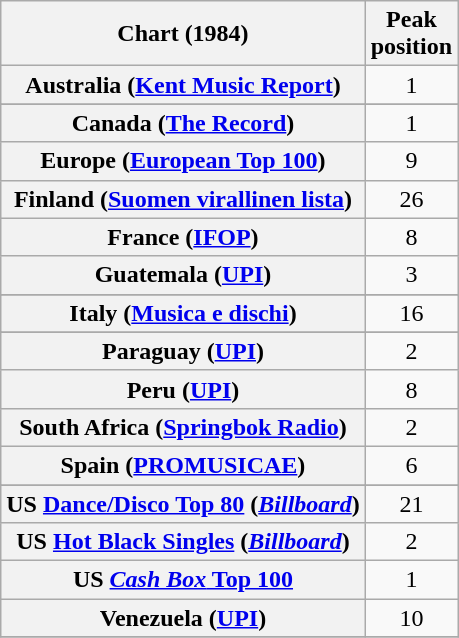<table class="wikitable sortable plainrowheaders" style="text-align:center">
<tr>
<th scope="col">Chart (1984)</th>
<th scope="col">Peak<br>position</th>
</tr>
<tr>
<th scope="row">Australia (<a href='#'>Kent Music Report</a>)</th>
<td>1</td>
</tr>
<tr>
</tr>
<tr>
</tr>
<tr>
</tr>
<tr>
</tr>
<tr>
<th scope="row">Canada (<a href='#'>The Record</a>)</th>
<td>1</td>
</tr>
<tr>
<th scope="row">Europe (<a href='#'>European Top 100</a>)</th>
<td>9</td>
</tr>
<tr>
<th scope="row">Finland (<a href='#'>Suomen virallinen lista</a>)</th>
<td>26</td>
</tr>
<tr>
<th scope="row">France (<a href='#'>IFOP</a>)</th>
<td>8</td>
</tr>
<tr>
<th scope="row">Guatemala (<a href='#'>UPI</a>)</th>
<td>3</td>
</tr>
<tr>
</tr>
<tr>
<th scope="row">Italy (<a href='#'>Musica e dischi</a>)</th>
<td>16</td>
</tr>
<tr>
</tr>
<tr>
</tr>
<tr>
</tr>
<tr>
</tr>
<tr>
<th scope="row">Paraguay (<a href='#'>UPI</a>)</th>
<td>2</td>
</tr>
<tr>
<th scope="row">Peru (<a href='#'>UPI</a>)</th>
<td>8</td>
</tr>
<tr>
<th scope="row">South Africa (<a href='#'>Springbok Radio</a>)</th>
<td>2</td>
</tr>
<tr>
<th scope="row">Spain (<a href='#'>PROMUSICAE</a>)</th>
<td>6</td>
</tr>
<tr>
</tr>
<tr>
</tr>
<tr>
</tr>
<tr>
</tr>
<tr>
</tr>
<tr>
<th scope="row">US <a href='#'>Dance/Disco Top 80</a> (<em><a href='#'>Billboard</a></em>)</th>
<td>21</td>
</tr>
<tr>
<th scope="row">US <a href='#'>Hot Black Singles</a> (<em><a href='#'>Billboard</a></em>)</th>
<td>2</td>
</tr>
<tr>
<th scope="row">US <a href='#'><em>Cash Box</em> Top 100</a></th>
<td>1</td>
</tr>
<tr>
<th scope="row">Venezuela (<a href='#'>UPI</a>)</th>
<td>10</td>
</tr>
<tr>
</tr>
</table>
